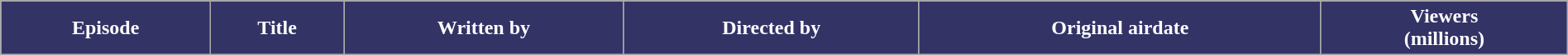<table class="wikitable plainrowheaders" style="width:100%;">
<tr style="color:#ffffff;">
<th style="background:#333366;">Episode</th>
<th style="background:#333366;">Title</th>
<th style="background:#333366;">Written by</th>
<th style="background:#333366;">Directed by</th>
<th style="background:#333366;">Original airdate</th>
<th style="background:#333366;">Viewers<br>(millions)<br>




</th>
</tr>
</table>
